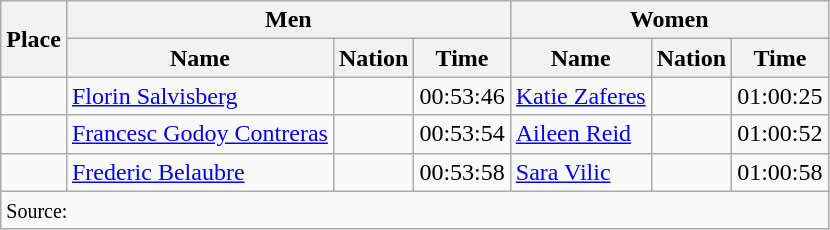<table class="wikitable">
<tr>
<th rowspan="2">Place</th>
<th colspan="3">Men</th>
<th colspan="3">Women</th>
</tr>
<tr>
<th>Name</th>
<th>Nation</th>
<th>Time</th>
<th>Name</th>
<th>Nation</th>
<th>Time</th>
</tr>
<tr>
<td align="center"></td>
<td><a href='#'>Florin Salvisberg</a></td>
<td></td>
<td>00:53:46</td>
<td><a href='#'>Katie Zaferes</a></td>
<td></td>
<td>01:00:25</td>
</tr>
<tr>
<td align="center"></td>
<td><a href='#'>Francesc Godoy Contreras</a></td>
<td></td>
<td>00:53:54</td>
<td><a href='#'>Aileen Reid</a></td>
<td></td>
<td>01:00:52</td>
</tr>
<tr>
<td align="center"></td>
<td><a href='#'>Frederic Belaubre</a></td>
<td></td>
<td>00:53:58</td>
<td><a href='#'>Sara Vilic</a></td>
<td></td>
<td>01:00:58</td>
</tr>
<tr>
<td colspan="7"><small>Source:</small></td>
</tr>
</table>
